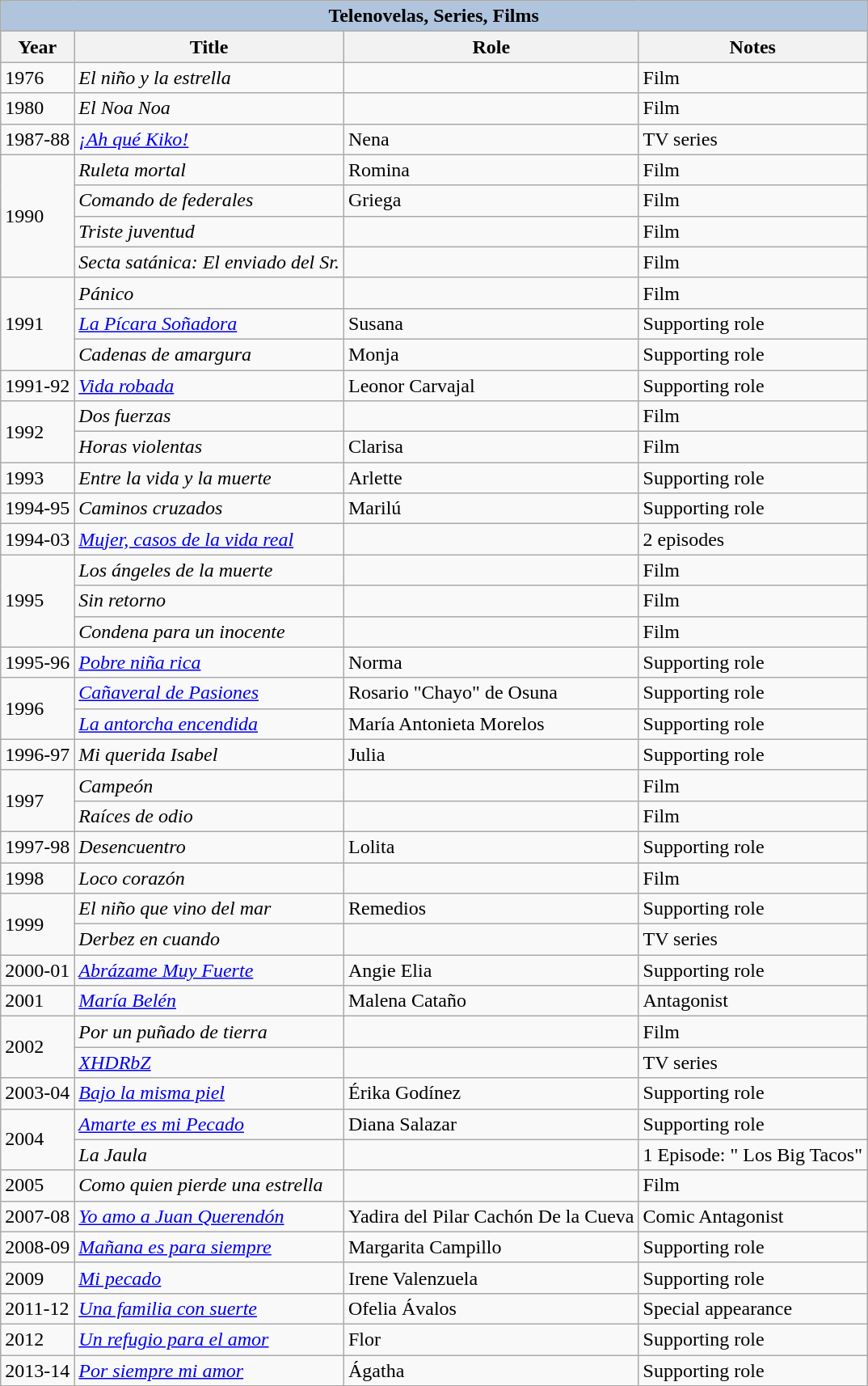<table class="wikitable">
<tr>
<th colspan="5" style="background:LightSteelBlue;">Telenovelas, Series, Films</th>
</tr>
<tr>
<th>Year</th>
<th>Title</th>
<th>Role</th>
<th>Notes</th>
</tr>
<tr>
<td>1976</td>
<td><em>El niño y la estrella</em></td>
<td></td>
<td>Film</td>
</tr>
<tr>
<td>1980</td>
<td><em>El Noa Noa</em></td>
<td></td>
<td>Film</td>
</tr>
<tr>
<td>1987-88</td>
<td><em><a href='#'>¡Ah qué Kiko!</a></em></td>
<td>Nena</td>
<td>TV series</td>
</tr>
<tr>
<td rowspan=4>1990</td>
<td><em>Ruleta mortal</em></td>
<td>Romina</td>
<td>Film</td>
</tr>
<tr>
<td><em>Comando de federales</em></td>
<td>Griega</td>
<td>Film</td>
</tr>
<tr>
<td><em>Triste juventud</em></td>
<td></td>
<td>Film</td>
</tr>
<tr>
<td><em>Secta satánica: El enviado del Sr. </em></td>
<td></td>
<td>Film</td>
</tr>
<tr>
<td rowspan=3>1991</td>
<td><em>Pánico </em></td>
<td></td>
<td>Film</td>
</tr>
<tr>
<td><em><a href='#'>La Pícara Soñadora</a></em></td>
<td>Susana</td>
<td>Supporting role</td>
</tr>
<tr>
<td><em>Cadenas de amargura</em></td>
<td>Monja</td>
<td>Supporting role</td>
</tr>
<tr>
<td>1991-92</td>
<td><em><a href='#'>Vida robada</a></em></td>
<td>Leonor Carvajal</td>
<td>Supporting role</td>
</tr>
<tr>
<td rowspan=2>1992</td>
<td><em>Dos fuerzas</em></td>
<td></td>
<td>Film</td>
</tr>
<tr>
<td><em>Horas violentas</em></td>
<td>Clarisa</td>
<td>Film</td>
</tr>
<tr>
<td>1993</td>
<td><em>Entre la vida y la muerte</em></td>
<td>Arlette</td>
<td>Supporting role</td>
</tr>
<tr>
<td>1994-95</td>
<td><em>Caminos cruzados</em></td>
<td>Marilú</td>
<td>Supporting role</td>
</tr>
<tr>
<td>1994-03</td>
<td><em><a href='#'>Mujer, casos de la vida real</a></em></td>
<td></td>
<td>2 episodes</td>
</tr>
<tr>
<td rowspan=3>1995</td>
<td><em>Los ángeles de la muerte</em></td>
<td></td>
<td>Film</td>
</tr>
<tr>
<td><em>Sin retorno</em></td>
<td></td>
<td>Film</td>
</tr>
<tr>
<td><em>Condena para un inocente </em></td>
<td></td>
<td>Film</td>
</tr>
<tr>
<td>1995-96</td>
<td><em><a href='#'>Pobre niña rica</a></em></td>
<td>Norma</td>
<td>Supporting role</td>
</tr>
<tr>
<td rowspan=2>1996</td>
<td><em><a href='#'>Cañaveral de Pasiones</a></em></td>
<td>Rosario "Chayo" de Osuna</td>
<td>Supporting role</td>
</tr>
<tr>
<td><em><a href='#'>La antorcha encendida</a></em></td>
<td>María Antonieta Morelos</td>
<td>Supporting role</td>
</tr>
<tr>
<td>1996-97</td>
<td><em>Mi querida Isabel</em></td>
<td>Julia</td>
<td>Supporting role</td>
</tr>
<tr>
<td rowspan=2>1997</td>
<td><em>Campeón</em></td>
<td></td>
<td>Film</td>
</tr>
<tr>
<td><em>Raíces de odio</em></td>
<td></td>
<td>Film</td>
</tr>
<tr>
<td>1997-98</td>
<td><em>Desencuentro</em></td>
<td>Lolita</td>
<td>Supporting role</td>
</tr>
<tr>
<td>1998</td>
<td><em>Loco corazón</em></td>
<td></td>
<td>Film</td>
</tr>
<tr>
<td rowspan=2>1999</td>
<td><em>El niño que vino del mar</em></td>
<td>Remedios</td>
<td>Supporting role</td>
</tr>
<tr>
<td><em>Derbez en cuando</em></td>
<td></td>
<td>TV series</td>
</tr>
<tr>
<td>2000-01</td>
<td><em><a href='#'>Abrázame Muy Fuerte</a></em></td>
<td>Angie Elia</td>
<td>Supporting role</td>
</tr>
<tr>
<td>2001</td>
<td><em><a href='#'>María Belén</a></em></td>
<td>Malena Cataño</td>
<td>Antagonist</td>
</tr>
<tr>
<td rowspan=2>2002</td>
<td><em>Por un puñado de tierra</em></td>
<td></td>
<td>Film</td>
</tr>
<tr>
<td><em><a href='#'>XHDRbZ</a></em></td>
<td></td>
<td>TV series</td>
</tr>
<tr>
<td>2003-04</td>
<td><em><a href='#'>Bajo la misma piel</a></em></td>
<td>Érika Godínez</td>
<td>Supporting role</td>
</tr>
<tr>
<td rowspan=2>2004</td>
<td><em><a href='#'>Amarte es mi Pecado</a></em></td>
<td>Diana Salazar</td>
<td>Supporting role</td>
</tr>
<tr>
<td><em>La Jaula</em></td>
<td></td>
<td>1 Episode: " Los Big Tacos"</td>
</tr>
<tr>
<td>2005</td>
<td><em>Como quien pierde una estrella</em></td>
<td></td>
<td>Film</td>
</tr>
<tr>
<td>2007-08</td>
<td><em><a href='#'>Yo amo a Juan Querendón</a></em></td>
<td>Yadira del Pilar Cachón De la Cueva</td>
<td>Comic Antagonist</td>
</tr>
<tr>
<td>2008-09</td>
<td><em><a href='#'>Mañana es para siempre</a></em></td>
<td>Margarita Campillo</td>
<td>Supporting role</td>
</tr>
<tr>
<td>2009</td>
<td><em><a href='#'>Mi pecado</a></em></td>
<td>Irene Valenzuela</td>
<td>Supporting role</td>
</tr>
<tr>
<td>2011-12</td>
<td><em><a href='#'>Una familia con suerte</a></em></td>
<td>Ofelia Ávalos</td>
<td>Special appearance</td>
</tr>
<tr>
<td>2012</td>
<td><em><a href='#'>Un refugio para el amor</a></em></td>
<td>Flor</td>
<td>Supporting role</td>
</tr>
<tr>
<td>2013-14</td>
<td><em><a href='#'>Por siempre mi amor</a></em></td>
<td>Ágatha</td>
<td>Supporting role</td>
</tr>
</table>
